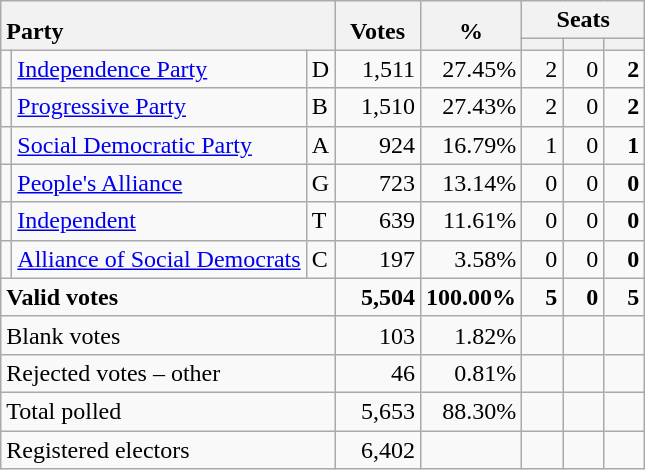<table class="wikitable" border="1" style="text-align:right;">
<tr>
<th style="text-align:left;" valign=bottom rowspan=2 colspan=3>Party</th>
<th align=center valign=bottom rowspan=2 width="50">Votes</th>
<th align=center valign=bottom rowspan=2 width="50">%</th>
<th colspan=3>Seats</th>
</tr>
<tr>
<th align=center valign=bottom width="20"><small></small></th>
<th align=center valign=bottom width="20"><small><a href='#'></a></small></th>
<th align=center valign=bottom width="20"><small></small></th>
</tr>
<tr>
<td></td>
<td align=left><a href='#'>Independence Party</a></td>
<td align=left>D</td>
<td>1,511</td>
<td>27.45%</td>
<td>2</td>
<td>0</td>
<td><strong>2</strong></td>
</tr>
<tr>
<td></td>
<td align=left><a href='#'>Progressive Party</a></td>
<td align=left>B</td>
<td>1,510</td>
<td>27.43%</td>
<td>2</td>
<td>0</td>
<td><strong>2</strong></td>
</tr>
<tr>
<td></td>
<td align=left><a href='#'>Social Democratic Party</a></td>
<td align=left>A</td>
<td>924</td>
<td>16.79%</td>
<td>1</td>
<td>0</td>
<td><strong>1</strong></td>
</tr>
<tr>
<td></td>
<td align=left><a href='#'>People's Alliance</a></td>
<td align=left>G</td>
<td>723</td>
<td>13.14%</td>
<td>0</td>
<td>0</td>
<td><strong>0</strong></td>
</tr>
<tr>
<td></td>
<td align=left><a href='#'>Independent</a></td>
<td align=left>T</td>
<td>639</td>
<td>11.61%</td>
<td>0</td>
<td>0</td>
<td><strong>0</strong></td>
</tr>
<tr>
<td></td>
<td align=left><a href='#'>Alliance of Social Democrats</a></td>
<td align=left>C</td>
<td>197</td>
<td>3.58%</td>
<td>0</td>
<td>0</td>
<td><strong>0</strong></td>
</tr>
<tr style="font-weight:bold">
<td align=left colspan=3>Valid votes</td>
<td>5,504</td>
<td>100.00%</td>
<td>5</td>
<td>0</td>
<td>5</td>
</tr>
<tr>
<td align=left colspan=3>Blank votes</td>
<td>103</td>
<td>1.82%</td>
<td></td>
<td></td>
<td></td>
</tr>
<tr>
<td align=left colspan=3>Rejected votes – other</td>
<td>46</td>
<td>0.81%</td>
<td></td>
<td></td>
<td></td>
</tr>
<tr>
<td align=left colspan=3>Total polled</td>
<td>5,653</td>
<td>88.30%</td>
<td></td>
<td></td>
<td></td>
</tr>
<tr>
<td align=left colspan=3>Registered electors</td>
<td>6,402</td>
<td></td>
<td></td>
<td></td>
<td></td>
</tr>
</table>
